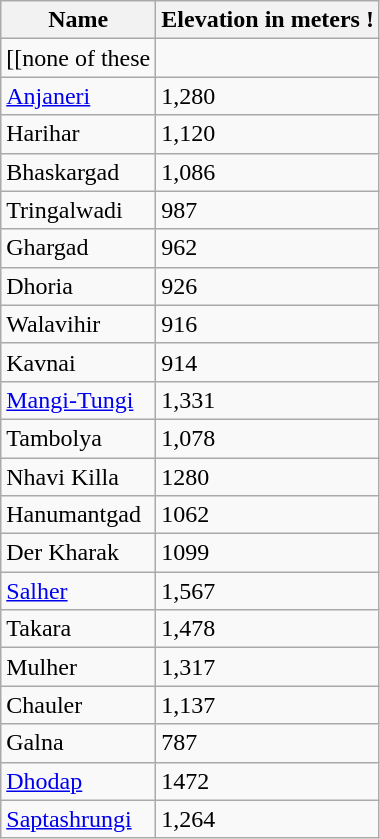<table class="wikitable">
<tr>
<th>Name</th>
<th>Elevation in meters !</th>
</tr>
<tr>
<td>[[none of these<br></td>
</tr>
<tr>
<td><a href='#'>Anjaneri</a></td>
<td>1,280</td>
</tr>
<tr>
<td>Harihar</td>
<td>1,120</td>
</tr>
<tr>
<td>Bhaskargad</td>
<td>1,086</td>
</tr>
<tr>
<td>Tringalwadi</td>
<td>987</td>
</tr>
<tr>
<td>Ghargad</td>
<td>962</td>
</tr>
<tr>
<td>Dhoria</td>
<td>926</td>
</tr>
<tr>
<td>Walavihir</td>
<td>916</td>
</tr>
<tr>
<td>Kavnai</td>
<td>914</td>
</tr>
<tr>
<td><a href='#'>Mangi-Tungi</a></td>
<td>1,331</td>
</tr>
<tr>
<td>Tambolya</td>
<td>1,078</td>
</tr>
<tr>
<td>Nhavi Killa</td>
<td>1280</td>
</tr>
<tr>
<td>Hanumantgad</td>
<td>1062</td>
</tr>
<tr>
<td>Der Kharak</td>
<td>1099</td>
</tr>
<tr>
<td><a href='#'>Salher</a></td>
<td>1,567</td>
</tr>
<tr>
<td>Takara</td>
<td>1,478</td>
</tr>
<tr>
<td>Mulher</td>
<td>1,317</td>
</tr>
<tr>
<td>Chauler</td>
<td>1,137</td>
</tr>
<tr>
<td>Galna</td>
<td>787</td>
</tr>
<tr>
<td><a href='#'>Dhodap</a></td>
<td>1472</td>
</tr>
<tr>
<td><a href='#'>Saptashrungi</a></td>
<td>1,264</td>
</tr>
</table>
